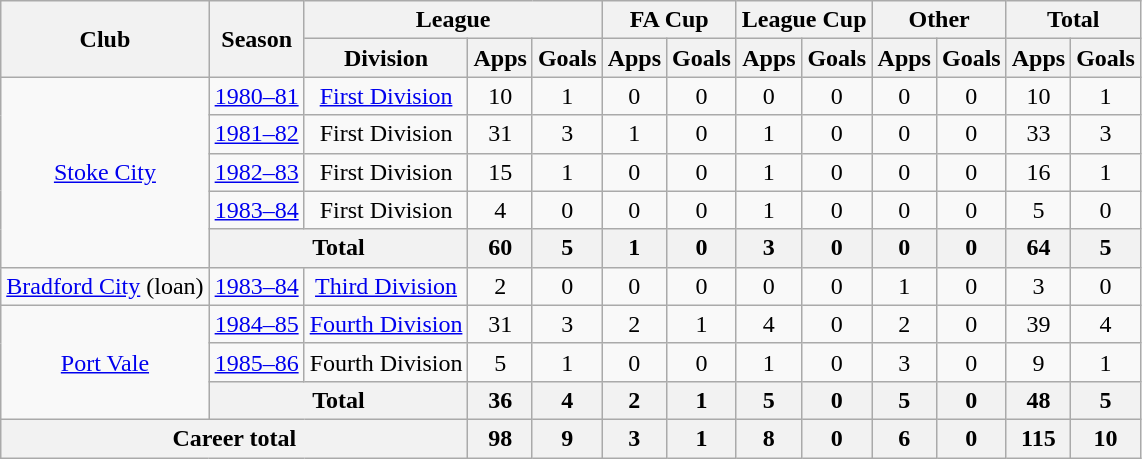<table class="wikitable" style="text-align: center;">
<tr>
<th rowspan="2">Club</th>
<th rowspan="2">Season</th>
<th colspan="3">League</th>
<th colspan="2">FA Cup</th>
<th colspan="2">League Cup</th>
<th colspan="2">Other</th>
<th colspan="2">Total</th>
</tr>
<tr>
<th>Division</th>
<th>Apps</th>
<th>Goals</th>
<th>Apps</th>
<th>Goals</th>
<th>Apps</th>
<th>Goals</th>
<th>Apps</th>
<th>Goals</th>
<th>Apps</th>
<th>Goals</th>
</tr>
<tr>
<td rowspan="5"><a href='#'>Stoke City</a></td>
<td><a href='#'>1980–81</a></td>
<td><a href='#'>First Division</a></td>
<td>10</td>
<td>1</td>
<td>0</td>
<td>0</td>
<td>0</td>
<td>0</td>
<td>0</td>
<td>0</td>
<td>10</td>
<td>1</td>
</tr>
<tr>
<td><a href='#'>1981–82</a></td>
<td>First Division</td>
<td>31</td>
<td>3</td>
<td>1</td>
<td>0</td>
<td>1</td>
<td>0</td>
<td>0</td>
<td>0</td>
<td>33</td>
<td>3</td>
</tr>
<tr>
<td><a href='#'>1982–83</a></td>
<td>First Division</td>
<td>15</td>
<td>1</td>
<td>0</td>
<td>0</td>
<td>1</td>
<td>0</td>
<td>0</td>
<td>0</td>
<td>16</td>
<td>1</td>
</tr>
<tr>
<td><a href='#'>1983–84</a></td>
<td>First Division</td>
<td>4</td>
<td>0</td>
<td>0</td>
<td>0</td>
<td>1</td>
<td>0</td>
<td>0</td>
<td>0</td>
<td>5</td>
<td>0</td>
</tr>
<tr>
<th colspan="2">Total</th>
<th>60</th>
<th>5</th>
<th>1</th>
<th>0</th>
<th>3</th>
<th>0</th>
<th>0</th>
<th>0</th>
<th>64</th>
<th>5</th>
</tr>
<tr>
<td><a href='#'>Bradford City</a> (loan)</td>
<td><a href='#'>1983–84</a></td>
<td><a href='#'>Third Division</a></td>
<td>2</td>
<td>0</td>
<td>0</td>
<td>0</td>
<td>0</td>
<td>0</td>
<td>1</td>
<td>0</td>
<td>3</td>
<td>0</td>
</tr>
<tr>
<td rowspan="3"><a href='#'>Port Vale</a></td>
<td><a href='#'>1984–85</a></td>
<td><a href='#'>Fourth Division</a></td>
<td>31</td>
<td>3</td>
<td>2</td>
<td>1</td>
<td>4</td>
<td>0</td>
<td>2</td>
<td>0</td>
<td>39</td>
<td>4</td>
</tr>
<tr>
<td><a href='#'>1985–86</a></td>
<td>Fourth Division</td>
<td>5</td>
<td>1</td>
<td>0</td>
<td>0</td>
<td>1</td>
<td>0</td>
<td>3</td>
<td>0</td>
<td>9</td>
<td>1</td>
</tr>
<tr>
<th colspan="2">Total</th>
<th>36</th>
<th>4</th>
<th>2</th>
<th>1</th>
<th>5</th>
<th>0</th>
<th>5</th>
<th>0</th>
<th>48</th>
<th>5</th>
</tr>
<tr>
<th colspan="3">Career total</th>
<th>98</th>
<th>9</th>
<th>3</th>
<th>1</th>
<th>8</th>
<th>0</th>
<th>6</th>
<th>0</th>
<th>115</th>
<th>10</th>
</tr>
</table>
